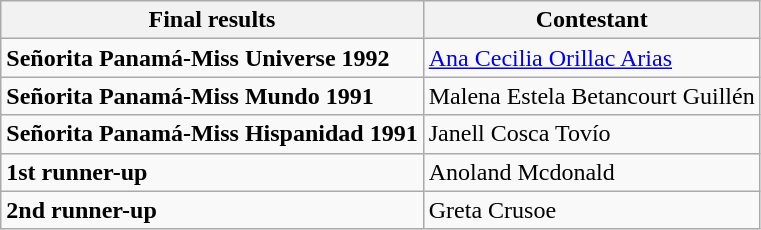<table class="wikitable">
<tr>
<th>Final results</th>
<th>Contestant</th>
</tr>
<tr>
<td><strong>Señorita Panamá-Miss Universe 1992</strong></td>
<td><a href='#'>Ana Cecilia Orillac Arias</a></td>
</tr>
<tr>
<td><strong>Señorita Panamá-Miss Mundo 1991</strong></td>
<td>Malena Estela Betancourt Guillén</td>
</tr>
<tr>
<td><strong>Señorita Panamá-Miss Hispanidad 1991</strong></td>
<td>Janell Cosca Tovío</td>
</tr>
<tr>
<td><strong>1st runner-up</strong></td>
<td>Anoland Mcdonald</td>
</tr>
<tr>
<td><strong>2nd runner-up</strong></td>
<td>Greta Crusoe</td>
</tr>
</table>
